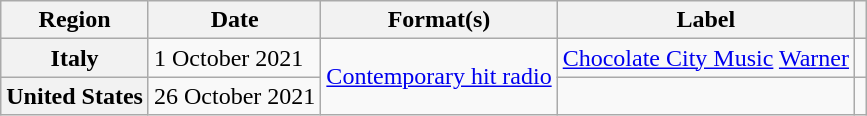<table class="wikitable plainrowheaders">
<tr>
<th scope="col">Region</th>
<th scope="col">Date</th>
<th scope="col">Format(s)</th>
<th scope="col">Label</th>
<th scope="col"></th>
</tr>
<tr>
<th scope="row">Italy</th>
<td>1 October 2021</td>
<td rowspan="2"><a href='#'>Contemporary hit radio</a></td>
<td><a href='#'>Chocolate City Music</a> <a href='#'>Warner</a></td>
<td></td>
</tr>
<tr>
<th scope="row">United States</th>
<td>26 October 2021</td>
<td></td>
<td></td>
</tr>
</table>
